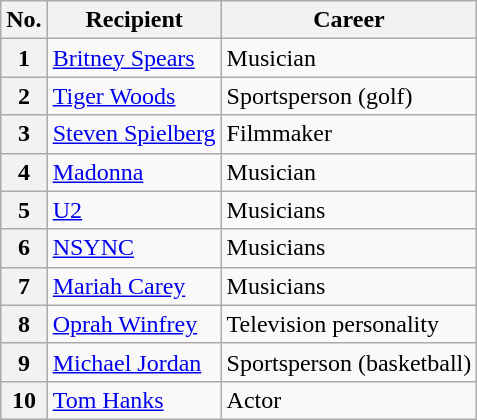<table class="wikitable plainrowheaders">
<tr>
<th scope="col">No.</th>
<th scope="col">Recipient</th>
<th scope="col">Career</th>
</tr>
<tr>
<th scope="row">1</th>
<td> <a href='#'>Britney Spears</a></td>
<td>Musician</td>
</tr>
<tr>
<th scope="row">2</th>
<td> <a href='#'>Tiger Woods</a></td>
<td>Sportsperson (golf)</td>
</tr>
<tr>
<th scope="row">3</th>
<td> <a href='#'>Steven Spielberg</a></td>
<td>Filmmaker</td>
</tr>
<tr>
<th scope="row">4</th>
<td> <a href='#'>Madonna</a></td>
<td>Musician</td>
</tr>
<tr>
<th scope="row">5</th>
<td> <a href='#'>U2</a></td>
<td>Musicians</td>
</tr>
<tr>
<th scope="row">6</th>
<td> <a href='#'>NSYNC</a></td>
<td>Musicians</td>
</tr>
<tr>
<th scope="row">7</th>
<td> <a href='#'>Mariah Carey</a></td>
<td>Musicians</td>
</tr>
<tr>
<th scope="row">8</th>
<td> <a href='#'>Oprah Winfrey</a></td>
<td>Television personality</td>
</tr>
<tr>
<th scope="row">9</th>
<td> <a href='#'>Michael Jordan</a></td>
<td>Sportsperson (basketball)</td>
</tr>
<tr>
<th scope="row">10</th>
<td> <a href='#'>Tom Hanks</a></td>
<td>Actor</td>
</tr>
</table>
